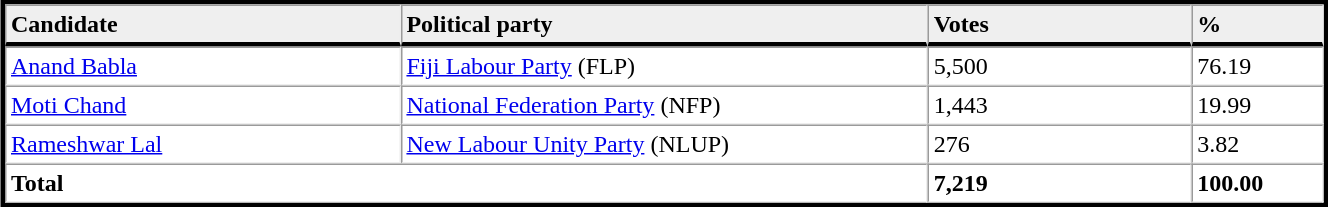<table table width="70%" border="1" align="center" cellpadding=3 cellspacing=0 style="margin:5px; border:3px solid;">
<tr>
<td td width="30%" style="border-bottom:3px solid; background:#efefef;"><strong>Candidate</strong></td>
<td td width="40%" style="border-bottom:3px solid; background:#efefef;"><strong>Political party</strong></td>
<td td width="20%" style="border-bottom:3px solid; background:#efefef;"><strong>Votes</strong></td>
<td td width="10%" style="border-bottom:3px solid; background:#efefef;"><strong>%</strong></td>
</tr>
<tr>
<td><a href='#'>Anand Babla</a></td>
<td><a href='#'>Fiji Labour Party</a> (FLP)</td>
<td>5,500</td>
<td>76.19</td>
</tr>
<tr>
<td><a href='#'>Moti Chand</a></td>
<td><a href='#'>National Federation Party</a> (NFP)</td>
<td>1,443</td>
<td>19.99</td>
</tr>
<tr>
<td><a href='#'>Rameshwar Lal</a></td>
<td><a href='#'>New Labour Unity Party</a> (NLUP)</td>
<td>276</td>
<td>3.82</td>
</tr>
<tr>
<td colspan=2><strong>Total</strong></td>
<td><strong>7,219</strong></td>
<td><strong>100.00</strong></td>
</tr>
<tr>
</tr>
</table>
